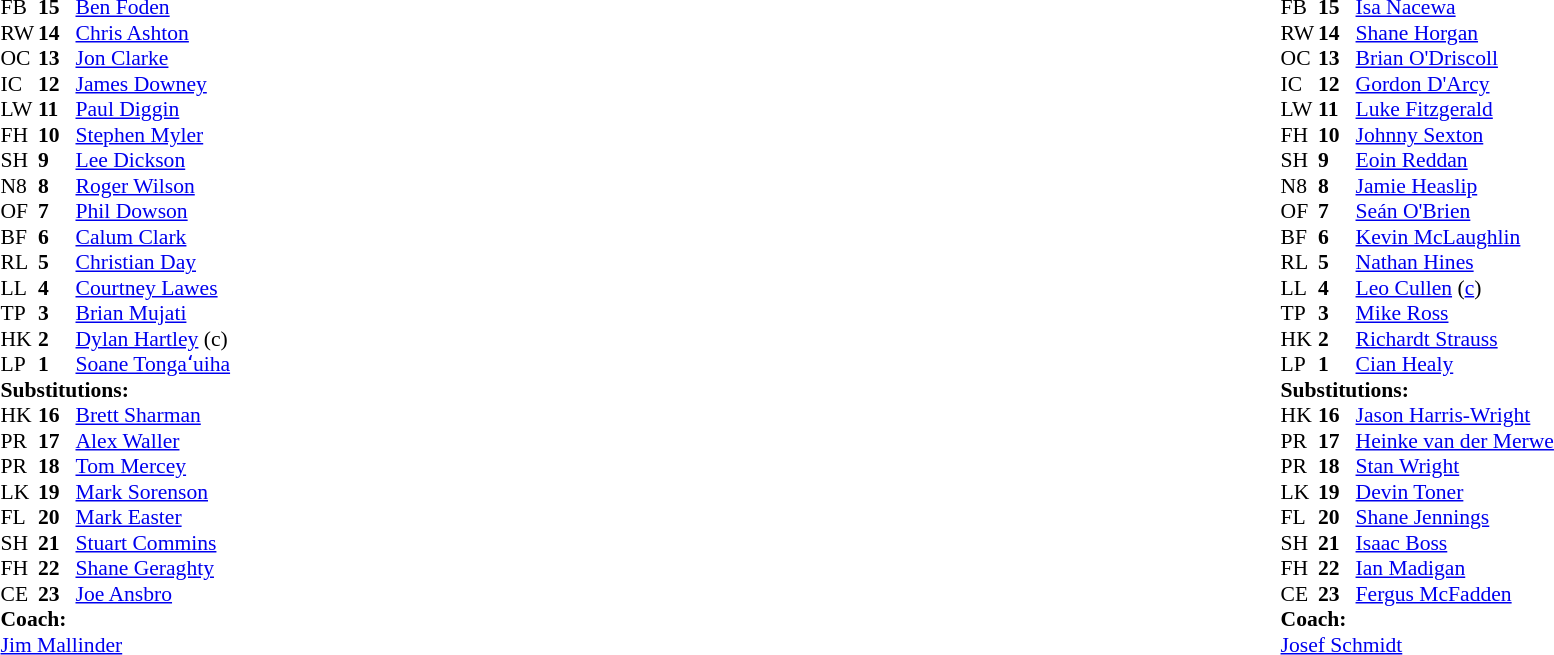<table width="100%">
<tr>
<td valign="top" width="50%"><br><table style="font-size: 90%" cellspacing="0" cellpadding="0">
<tr>
<th width="25"></th>
<th width="25"></th>
</tr>
<tr>
<td>FB</td>
<td><strong>15</strong></td>
<td> <a href='#'>Ben Foden</a></td>
</tr>
<tr>
<td>RW</td>
<td><strong>14</strong></td>
<td> <a href='#'>Chris Ashton</a></td>
</tr>
<tr>
<td>OC</td>
<td><strong>13</strong></td>
<td> <a href='#'>Jon Clarke</a></td>
</tr>
<tr>
<td>IC</td>
<td><strong>12</strong></td>
<td> <a href='#'>James Downey</a></td>
</tr>
<tr>
<td>LW</td>
<td><strong>11</strong></td>
<td> <a href='#'>Paul Diggin</a></td>
</tr>
<tr>
<td>FH</td>
<td><strong>10</strong></td>
<td> <a href='#'>Stephen Myler</a></td>
</tr>
<tr>
<td>SH</td>
<td><strong>9</strong></td>
<td> <a href='#'>Lee Dickson</a></td>
</tr>
<tr>
<td>N8</td>
<td><strong>8</strong></td>
<td> <a href='#'>Roger Wilson</a></td>
</tr>
<tr>
<td>OF</td>
<td><strong>7</strong></td>
<td> <a href='#'>Phil Dowson</a></td>
</tr>
<tr>
<td>BF</td>
<td><strong>6</strong></td>
<td> <a href='#'>Calum Clark</a></td>
</tr>
<tr>
<td>RL</td>
<td><strong>5</strong></td>
<td> <a href='#'>Christian Day</a></td>
</tr>
<tr>
<td>LL</td>
<td><strong>4</strong></td>
<td> <a href='#'>Courtney Lawes</a></td>
</tr>
<tr>
<td>TP</td>
<td><strong>3</strong></td>
<td> <a href='#'>Brian Mujati</a></td>
</tr>
<tr>
<td>HK</td>
<td><strong>2</strong></td>
<td> <a href='#'>Dylan Hartley</a> (c)</td>
</tr>
<tr>
<td>LP</td>
<td><strong>1</strong></td>
<td> <a href='#'>Soane Tongaʻuiha</a></td>
</tr>
<tr>
<td colspan=3><strong>Substitutions:</strong></td>
</tr>
<tr>
<td>HK</td>
<td><strong>16</strong></td>
<td> <a href='#'>Brett Sharman</a></td>
</tr>
<tr>
<td>PR</td>
<td><strong>17</strong></td>
<td> <a href='#'>Alex Waller</a></td>
</tr>
<tr>
<td>PR</td>
<td><strong>18</strong></td>
<td> <a href='#'>Tom Mercey</a></td>
</tr>
<tr>
<td>LK</td>
<td><strong>19</strong></td>
<td> <a href='#'>Mark Sorenson</a></td>
</tr>
<tr>
<td>FL</td>
<td><strong>20</strong></td>
<td> <a href='#'>Mark Easter</a></td>
</tr>
<tr>
<td>SH</td>
<td><strong>21</strong></td>
<td> <a href='#'>Stuart Commins</a></td>
</tr>
<tr>
<td>FH</td>
<td><strong>22</strong></td>
<td> <a href='#'>Shane Geraghty</a></td>
</tr>
<tr>
<td>CE</td>
<td><strong>23</strong></td>
<td> <a href='#'>Joe Ansbro</a></td>
</tr>
<tr>
<td colspan="3"><strong>Coach:</strong></td>
</tr>
<tr>
<td colspan="4"> <a href='#'>Jim Mallinder</a></td>
</tr>
</table>
</td>
<td valign="top" width="50%"><br><table style="font-size: 90%" cellspacing="0" cellpadding="0" align="center">
<tr>
<th width="25"></th>
<th width="25"></th>
</tr>
<tr>
<td>FB</td>
<td><strong>15</strong></td>
<td> <a href='#'>Isa Nacewa</a></td>
</tr>
<tr>
<td>RW</td>
<td><strong>14</strong></td>
<td> <a href='#'>Shane Horgan</a></td>
</tr>
<tr>
<td>OC</td>
<td><strong>13</strong></td>
<td> <a href='#'>Brian O'Driscoll</a></td>
</tr>
<tr>
<td>IC</td>
<td><strong>12</strong></td>
<td> <a href='#'>Gordon D'Arcy</a></td>
</tr>
<tr>
<td>LW</td>
<td><strong>11</strong></td>
<td> <a href='#'>Luke Fitzgerald</a></td>
</tr>
<tr>
<td>FH</td>
<td><strong>10</strong></td>
<td> <a href='#'>Johnny Sexton</a></td>
</tr>
<tr>
<td>SH</td>
<td><strong>9</strong></td>
<td> <a href='#'>Eoin Reddan</a></td>
</tr>
<tr>
<td>N8</td>
<td><strong>8</strong></td>
<td> <a href='#'>Jamie Heaslip</a></td>
</tr>
<tr>
<td>OF</td>
<td><strong>7</strong></td>
<td> <a href='#'>Seán O'Brien</a></td>
</tr>
<tr>
<td>BF</td>
<td><strong>6</strong></td>
<td> <a href='#'>Kevin McLaughlin</a></td>
</tr>
<tr>
<td>RL</td>
<td><strong>5</strong></td>
<td> <a href='#'>Nathan Hines</a></td>
</tr>
<tr>
<td>LL</td>
<td><strong>4</strong></td>
<td> <a href='#'>Leo Cullen</a> (<a href='#'>c</a>)</td>
</tr>
<tr>
<td>TP</td>
<td><strong>3</strong></td>
<td> <a href='#'>Mike Ross</a></td>
</tr>
<tr>
<td>HK</td>
<td><strong>2</strong></td>
<td> <a href='#'>Richardt Strauss</a></td>
</tr>
<tr>
<td>LP</td>
<td><strong>1</strong></td>
<td> <a href='#'>Cian Healy</a></td>
</tr>
<tr>
<td colspan=3><strong>Substitutions:</strong></td>
</tr>
<tr>
<td>HK</td>
<td><strong>16</strong></td>
<td> <a href='#'>Jason Harris-Wright</a></td>
</tr>
<tr>
<td>PR</td>
<td><strong>17</strong></td>
<td> <a href='#'>Heinke van der Merwe</a></td>
</tr>
<tr>
<td>PR</td>
<td><strong>18</strong></td>
<td> <a href='#'>Stan Wright</a></td>
</tr>
<tr>
<td>LK</td>
<td><strong>19</strong></td>
<td> <a href='#'>Devin Toner</a></td>
</tr>
<tr>
<td>FL</td>
<td><strong>20</strong></td>
<td> <a href='#'>Shane Jennings</a></td>
</tr>
<tr>
<td>SH</td>
<td><strong>21</strong></td>
<td> <a href='#'>Isaac Boss</a></td>
</tr>
<tr>
<td>FH</td>
<td><strong>22</strong></td>
<td> <a href='#'>Ian Madigan</a></td>
</tr>
<tr>
<td>CE</td>
<td><strong>23</strong></td>
<td> <a href='#'>Fergus McFadden</a></td>
</tr>
<tr>
<td colspan="3"><strong>Coach:</strong></td>
</tr>
<tr>
<td colspan="4"> <a href='#'>Josef Schmidt</a></td>
</tr>
</table>
</td>
</tr>
</table>
